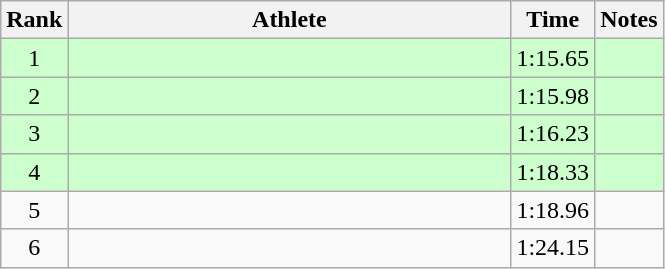<table class="wikitable" style="text-align:center">
<tr>
<th>Rank</th>
<th Style="width:18em">Athlete</th>
<th>Time</th>
<th>Notes</th>
</tr>
<tr style="background:#cfc">
<td>1</td>
<td style="text-align:left"></td>
<td>1:15.65</td>
<td></td>
</tr>
<tr style="background:#cfc">
<td>2</td>
<td style="text-align:left"></td>
<td>1:15.98</td>
<td></td>
</tr>
<tr style="background:#cfc">
<td>3</td>
<td style="text-align:left"></td>
<td>1:16.23</td>
<td></td>
</tr>
<tr style="background:#cfc">
<td>4</td>
<td style="text-align:left"></td>
<td>1:18.33</td>
<td></td>
</tr>
<tr>
<td>5</td>
<td style="text-align:left"></td>
<td>1:18.96</td>
<td></td>
</tr>
<tr>
<td>6</td>
<td style="text-align:left"></td>
<td>1:24.15</td>
<td></td>
</tr>
</table>
